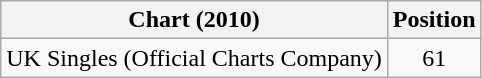<table class="wikitable">
<tr>
<th>Chart (2010)</th>
<th>Position</th>
</tr>
<tr>
<td>UK Singles (Official Charts Company)</td>
<td align="center">61</td>
</tr>
</table>
